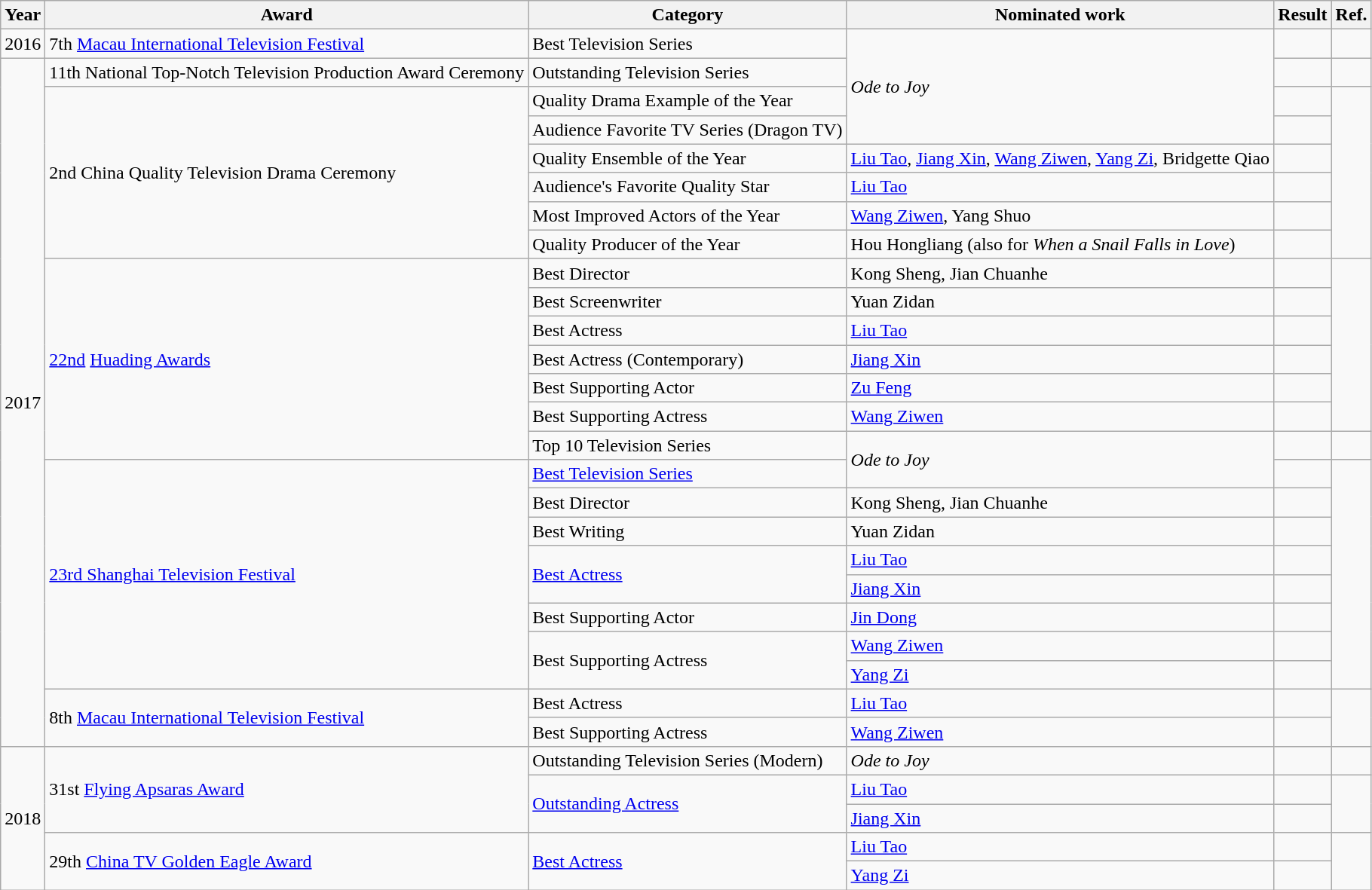<table class="wikitable">
<tr>
<th>Year</th>
<th>Award</th>
<th>Category</th>
<th>Nominated work</th>
<th>Result</th>
<th>Ref.</th>
</tr>
<tr>
<td>2016</td>
<td>7th <a href='#'>Macau International Television Festival</a></td>
<td>Best Television Series</td>
<td rowspan=4><em>Ode to Joy</em></td>
<td></td>
<td></td>
</tr>
<tr>
<td rowspan=24>2017</td>
<td>11th National Top-Notch Television Production Award Ceremony</td>
<td>Outstanding Television Series</td>
<td></td>
<td></td>
</tr>
<tr>
<td rowspan=6>2nd China Quality Television Drama Ceremony</td>
<td>Quality Drama Example of the Year</td>
<td></td>
<td rowspan=6></td>
</tr>
<tr>
<td>Audience Favorite TV Series (Dragon TV)</td>
<td></td>
</tr>
<tr>
<td>Quality Ensemble of the Year</td>
<td><a href='#'>Liu Tao</a>, <a href='#'>Jiang Xin</a>, <a href='#'>Wang Ziwen</a>, <a href='#'>Yang Zi</a>, Bridgette Qiao</td>
<td></td>
</tr>
<tr>
<td>Audience's Favorite Quality Star</td>
<td><a href='#'>Liu Tao</a></td>
<td></td>
</tr>
<tr>
<td>Most Improved Actors of the Year</td>
<td><a href='#'>Wang Ziwen</a>, Yang Shuo</td>
<td></td>
</tr>
<tr>
<td>Quality Producer of the Year</td>
<td>Hou Hongliang (also for <em>When a Snail Falls in Love</em>)</td>
<td></td>
</tr>
<tr>
<td rowspan=7><a href='#'>22nd</a> <a href='#'>Huading Awards</a></td>
<td>Best Director</td>
<td>Kong Sheng, Jian Chuanhe</td>
<td></td>
<td rowspan=6></td>
</tr>
<tr>
<td>Best Screenwriter</td>
<td>Yuan Zidan</td>
<td></td>
</tr>
<tr>
<td>Best Actress</td>
<td><a href='#'>Liu Tao</a></td>
<td></td>
</tr>
<tr>
<td>Best Actress (Contemporary)</td>
<td><a href='#'>Jiang Xin</a></td>
<td></td>
</tr>
<tr>
<td>Best Supporting Actor</td>
<td><a href='#'>Zu Feng</a></td>
<td></td>
</tr>
<tr>
<td>Best Supporting Actress</td>
<td><a href='#'>Wang Ziwen</a></td>
<td></td>
</tr>
<tr>
<td>Top 10 Television Series</td>
<td rowspan=2><em>Ode to Joy</em></td>
<td></td>
<td></td>
</tr>
<tr>
<td rowspan=8><a href='#'>23rd Shanghai Television Festival</a></td>
<td><a href='#'>Best Television Series</a></td>
<td></td>
<td rowspan=8></td>
</tr>
<tr>
<td>Best Director</td>
<td>Kong Sheng, Jian Chuanhe</td>
<td></td>
</tr>
<tr>
<td>Best Writing</td>
<td>Yuan Zidan</td>
<td></td>
</tr>
<tr>
<td rowspan=2><a href='#'>Best Actress</a></td>
<td><a href='#'>Liu Tao</a></td>
<td></td>
</tr>
<tr>
<td><a href='#'>Jiang Xin</a></td>
<td></td>
</tr>
<tr>
<td>Best Supporting Actor</td>
<td><a href='#'>Jin Dong</a></td>
<td></td>
</tr>
<tr>
<td rowspan=2>Best Supporting Actress</td>
<td><a href='#'>Wang Ziwen</a></td>
<td></td>
</tr>
<tr>
<td><a href='#'>Yang Zi</a></td>
<td></td>
</tr>
<tr>
<td rowspan=2>8th <a href='#'>Macau International Television Festival</a></td>
<td>Best Actress</td>
<td><a href='#'>Liu Tao</a></td>
<td></td>
<td rowspan=2></td>
</tr>
<tr>
<td>Best Supporting Actress</td>
<td><a href='#'>Wang Ziwen</a></td>
<td></td>
</tr>
<tr>
<td rowspan=5>2018</td>
<td rowspan=3>31st <a href='#'>Flying Apsaras Award</a></td>
<td>Outstanding Television Series (Modern)</td>
<td><em>Ode to Joy</em></td>
<td></td>
<td></td>
</tr>
<tr>
<td rowspan=2><a href='#'>Outstanding Actress</a></td>
<td><a href='#'>Liu Tao</a></td>
<td></td>
<td rowspan=2></td>
</tr>
<tr>
<td><a href='#'>Jiang Xin</a></td>
<td></td>
</tr>
<tr>
<td rowspan=2>29th <a href='#'>China TV Golden Eagle Award</a></td>
<td rowspan=2><a href='#'>Best Actress</a></td>
<td><a href='#'>Liu Tao</a></td>
<td></td>
<td rowspan=2></td>
</tr>
<tr>
<td><a href='#'>Yang Zi</a></td>
<td></td>
</tr>
</table>
